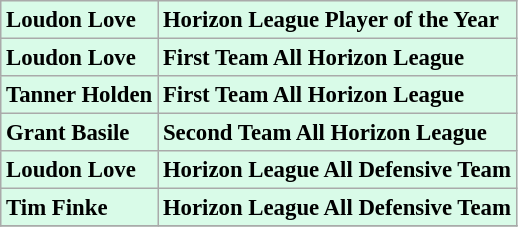<table class="wikitable" style="background:#d9fbe8; font-size:95%;">
<tr>
<td><strong>Loudon Love</strong></td>
<td><strong>Horizon League Player of the Year</strong></td>
</tr>
<tr>
<td><strong>Loudon Love</strong></td>
<td><strong>First Team All Horizon League</strong></td>
</tr>
<tr>
<td><strong>Tanner Holden</strong></td>
<td><strong>First Team All Horizon League</strong></td>
</tr>
<tr>
<td><strong>Grant Basile</strong></td>
<td><strong>Second Team All Horizon League</strong></td>
</tr>
<tr>
<td><strong>Loudon Love</strong></td>
<td><strong>Horizon League All Defensive Team</strong></td>
</tr>
<tr>
<td><strong>Tim Finke</strong></td>
<td><strong>Horizon League All Defensive Team</strong></td>
</tr>
<tr>
</tr>
</table>
